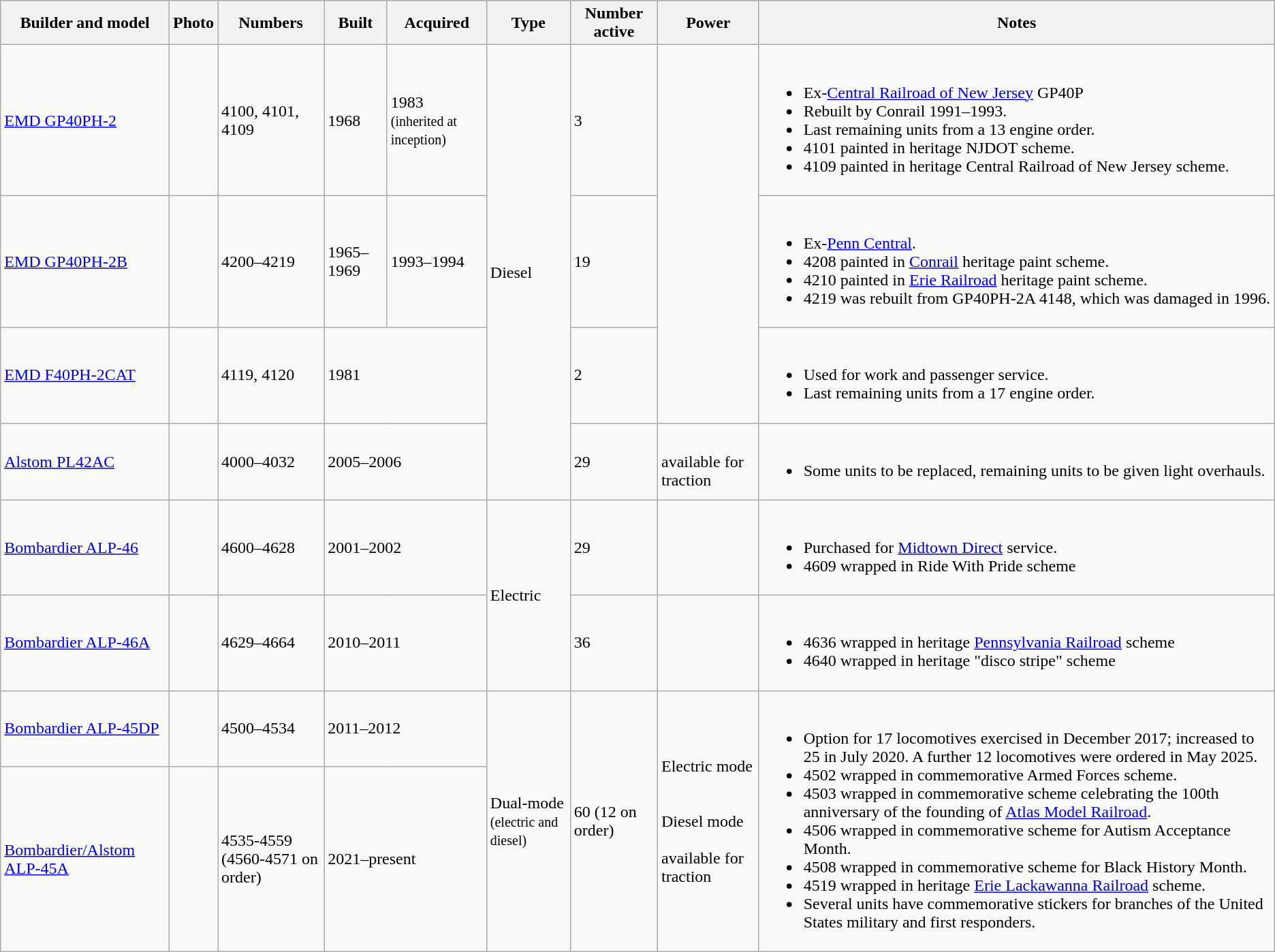<table class="wikitable">
<tr>
<th>Builder and model</th>
<th>Photo</th>
<th>Numbers</th>
<th>Built</th>
<th>Acquired</th>
<th>Type</th>
<th>Number active</th>
<th>Power</th>
<th>Notes</th>
</tr>
<tr>
<td><a href='#'>EMD GP40PH-2</a></td>
<td></td>
<td>4100, 4101, 4109</td>
<td>1968</td>
<td>1983<br><small>(inherited at inception)</small></td>
<td rowspan="4">Diesel</td>
<td>3</td>
<td rowspan="3"></td>
<td><br><ul><li>Ex-<a href='#'>Central Railroad of New Jersey</a> GP40P</li><li>Rebuilt by Conrail 1991–1993.</li><li>Last remaining units from a 13 engine order.</li><li>4101 painted in heritage NJDOT scheme.</li><li>4109 painted in heritage Central Railroad of New Jersey scheme.</li></ul></td>
</tr>
<tr>
<td><a href='#'>EMD GP40PH-2B</a></td>
<td></td>
<td>4200–4219</td>
<td>1965–1969</td>
<td>1993–1994</td>
<td>19</td>
<td><br><ul><li>Ex-<a href='#'>Penn Central</a>.</li><li>4208 painted in <a href='#'>Conrail</a> heritage paint scheme.</li><li>4210 painted in <a href='#'>Erie Railroad</a> heritage paint scheme.</li><li>4219 was rebuilt from GP40PH-2A 4148, which was damaged in 1996.</li></ul></td>
</tr>
<tr>
<td><a href='#'>EMD F40PH-2CAT</a></td>
<td></td>
<td>4119, 4120</td>
<td colspan="2">1981</td>
<td>2</td>
<td><br><ul><li>Used for work and passenger service.</li><li>Last remaining units from a 17 engine order.</li></ul></td>
</tr>
<tr>
<td><a href='#'>Alstom PL42AC</a></td>
<td></td>
<td>4000–4032</td>
<td colspan=2>2005–2006</td>
<td>29</td>
<td><br> available for traction</td>
<td><br><ul><li>Some units to be replaced, remaining units to be given light overhauls.</li></ul></td>
</tr>
<tr>
<td><a href='#'>Bombardier ALP-46</a></td>
<td></td>
<td>4600–4628</td>
<td colspan=2>2001–2002</td>
<td rowspan="2">Electric</td>
<td>29</td>
<td></td>
<td><br><ul><li>Purchased for <a href='#'>Midtown Direct</a> service.</li><li>4609 wrapped in Ride With Pride scheme</li></ul></td>
</tr>
<tr>
<td><a href='#'>Bombardier ALP-46A</a></td>
<td></td>
<td>4629–4664</td>
<td colspan=2>2010–2011</td>
<td>36</td>
<td></td>
<td><br><ul><li>4636 wrapped in heritage <a href='#'>Pennsylvania Railroad</a> scheme</li><li>4640 wrapped in heritage "disco stripe" scheme</li></ul></td>
</tr>
<tr>
<td><a href='#'>Bombardier ALP-45DP</a></td>
<td></td>
<td>4500–4534</td>
<td colspan=2>2011–2012</td>
<td rowspan=2>Dual-mode<br><small>(electric and diesel)</small></td>
<td rowspan=2>60 (12 on order)</td>
<td rowspan=2>Electric mode<br><br><br>Diesel mode<br><br> available for traction</td>
<td rowspan=2><br><ul><li>Option for 17 locomotives exercised in December 2017; increased to 25 in July 2020. A further 12 locomotives were ordered in May 2025. </li><li>4502 wrapped in commemorative Armed Forces scheme.</li><li>4503 wrapped in commemorative scheme celebrating the 100th anniversary of the founding of <a href='#'>Atlas Model Railroad</a>.</li><li>4506 wrapped in commemorative scheme for Autism Acceptance Month.</li><li>4508 wrapped in commemorative scheme for Black History Month.</li><li>4519 wrapped in heritage <a href='#'>Erie Lackawanna Railroad</a> scheme.</li><li>Several units have commemorative stickers for branches of the United States military and first responders.</li></ul></td>
</tr>
<tr>
<td><a href='#'>Bombardier/Alstom ALP-45A</a></td>
<td></td>
<td>4535-4559 <br> (4560-4571 on order)</td>
<td colspan=2>2021–present</td>
</tr>
</table>
